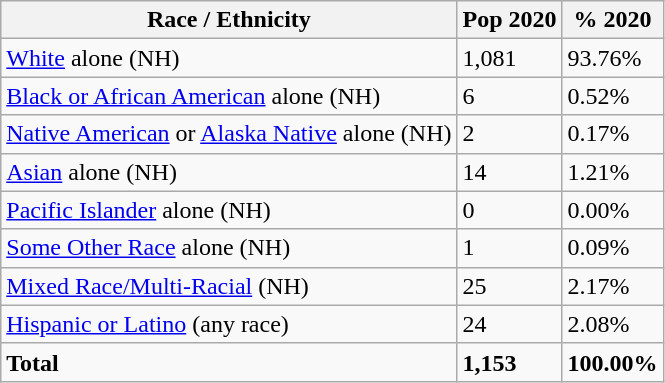<table class="wikitable">
<tr>
<th>Race / Ethnicity</th>
<th>Pop 2020</th>
<th>% 2020</th>
</tr>
<tr>
<td><a href='#'>White</a> alone (NH)</td>
<td>1,081</td>
<td>93.76%</td>
</tr>
<tr>
<td><a href='#'>Black or African American</a> alone (NH)</td>
<td>6</td>
<td>0.52%</td>
</tr>
<tr>
<td><a href='#'>Native American</a> or <a href='#'>Alaska Native</a> alone (NH)</td>
<td>2</td>
<td>0.17%</td>
</tr>
<tr>
<td><a href='#'>Asian</a> alone (NH)</td>
<td>14</td>
<td>1.21%</td>
</tr>
<tr>
<td><a href='#'>Pacific Islander</a> alone (NH)</td>
<td>0</td>
<td>0.00%</td>
</tr>
<tr>
<td><a href='#'>Some Other Race</a> alone (NH)</td>
<td>1</td>
<td>0.09%</td>
</tr>
<tr>
<td><a href='#'>Mixed Race/Multi-Racial</a> (NH)</td>
<td>25</td>
<td>2.17%</td>
</tr>
<tr>
<td><a href='#'>Hispanic or Latino</a> (any race)</td>
<td>24</td>
<td>2.08%</td>
</tr>
<tr>
<td><strong>Total</strong></td>
<td><strong>1,153</strong></td>
<td><strong>100.00%</strong></td>
</tr>
</table>
